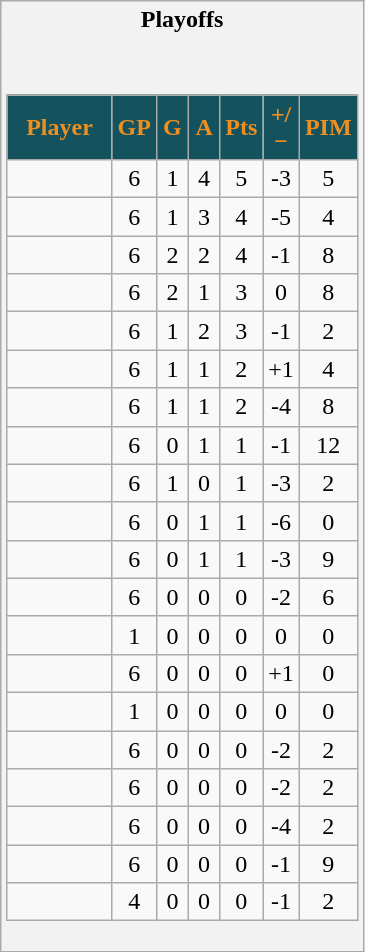<table class="wikitable" style="border: 1px solid #aaa;">
<tr>
<th style="border: 0;">Playoffs</th>
</tr>
<tr>
<td style="background: #f2f2f2; border: 0; text-align: center;"><br><table class="wikitable sortable" width="100%">
<tr align=center>
<th style="background:#14535D; color:#EF8F1F" width="40%">Player</th>
<th style="background:#14535D; color:#EF8F1F" width="10%">GP</th>
<th style="background:#14535D; color:#EF8F1F" width="10%">G</th>
<th style="background:#14535D; color:#EF8F1F" width="10%">A</th>
<th style="background:#14535D; color:#EF8F1F" width="10%">Pts</th>
<th style="background:#14535D; color:#EF8F1F" width="10%">+/−</th>
<th style="background:#14535D; color:#EF8F1F" width="10%">PIM</th>
</tr>
<tr align=center>
<td></td>
<td>6</td>
<td>1</td>
<td>4</td>
<td>5</td>
<td>-3</td>
<td>5</td>
</tr>
<tr align=center>
<td></td>
<td>6</td>
<td>1</td>
<td>3</td>
<td>4</td>
<td>-5</td>
<td>4</td>
</tr>
<tr align=center>
<td></td>
<td>6</td>
<td>2</td>
<td>2</td>
<td>4</td>
<td>-1</td>
<td>8</td>
</tr>
<tr align=center>
<td></td>
<td>6</td>
<td>2</td>
<td>1</td>
<td>3</td>
<td>0</td>
<td>8</td>
</tr>
<tr align=center>
<td></td>
<td>6</td>
<td>1</td>
<td>2</td>
<td>3</td>
<td>-1</td>
<td>2</td>
</tr>
<tr align=center>
<td></td>
<td>6</td>
<td>1</td>
<td>1</td>
<td>2</td>
<td>+1</td>
<td>4</td>
</tr>
<tr align=center>
<td></td>
<td>6</td>
<td>1</td>
<td>1</td>
<td>2</td>
<td>-4</td>
<td>8</td>
</tr>
<tr align=center>
<td></td>
<td>6</td>
<td>0</td>
<td>1</td>
<td>1</td>
<td>-1</td>
<td>12</td>
</tr>
<tr align=center>
<td></td>
<td>6</td>
<td>1</td>
<td>0</td>
<td>1</td>
<td>-3</td>
<td>2</td>
</tr>
<tr align=center>
<td></td>
<td>6</td>
<td>0</td>
<td>1</td>
<td>1</td>
<td>-6</td>
<td>0</td>
</tr>
<tr align=center>
<td></td>
<td>6</td>
<td>0</td>
<td>1</td>
<td>1</td>
<td>-3</td>
<td>9</td>
</tr>
<tr align=center>
<td></td>
<td>6</td>
<td>0</td>
<td>0</td>
<td>0</td>
<td>-2</td>
<td>6</td>
</tr>
<tr align=center>
<td></td>
<td>1</td>
<td>0</td>
<td>0</td>
<td>0</td>
<td>0</td>
<td>0</td>
</tr>
<tr align=center>
<td></td>
<td>6</td>
<td>0</td>
<td>0</td>
<td>0</td>
<td>+1</td>
<td>0</td>
</tr>
<tr align=center>
<td></td>
<td>1</td>
<td>0</td>
<td>0</td>
<td>0</td>
<td>0</td>
<td>0</td>
</tr>
<tr align=center>
<td></td>
<td>6</td>
<td>0</td>
<td>0</td>
<td>0</td>
<td>-2</td>
<td>2</td>
</tr>
<tr align=center>
<td></td>
<td>6</td>
<td>0</td>
<td>0</td>
<td>0</td>
<td>-2</td>
<td>2</td>
</tr>
<tr align=center>
<td></td>
<td>6</td>
<td>0</td>
<td>0</td>
<td>0</td>
<td>-4</td>
<td>2</td>
</tr>
<tr align=center>
<td></td>
<td>6</td>
<td>0</td>
<td>0</td>
<td>0</td>
<td>-1</td>
<td>9</td>
</tr>
<tr align=center>
<td></td>
<td>4</td>
<td>0</td>
<td>0</td>
<td>0</td>
<td>-1</td>
<td>2</td>
</tr>
</table>
</td>
</tr>
</table>
